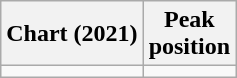<table class="wikitable">
<tr>
<th>Chart (2021)</th>
<th>Peak<br>position</th>
</tr>
<tr>
<td></td>
</tr>
</table>
